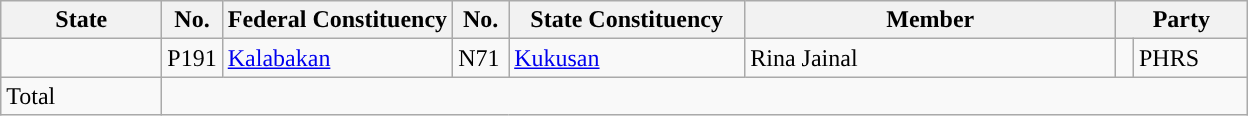<table class ="wikitable sortable">
<tr>
<th style="width:100px;">State</th>
<th>No.</th>
<th>Federal Constituency</th>
<th style="width:30px;">No.</th>
<th style="width:150px;">State Constituency</th>
<th style="width:240px;">Member</th>
<th style="width:80px;" colspan=2>Party</th>
</tr>
<tr>
<td rowspan="1"></td>
<td>P191</td>
<td><a href='#'>Kalabakan</a></td>
<td>N71</td>
<td><a href='#'>Kukusan</a></td>
<td>Rina Jainal</td>
<td></td>
<td>PHRS</td>
</tr>
<tr>
<td>Total</td>
<td colspan="7"></td>
</tr>
</table>
